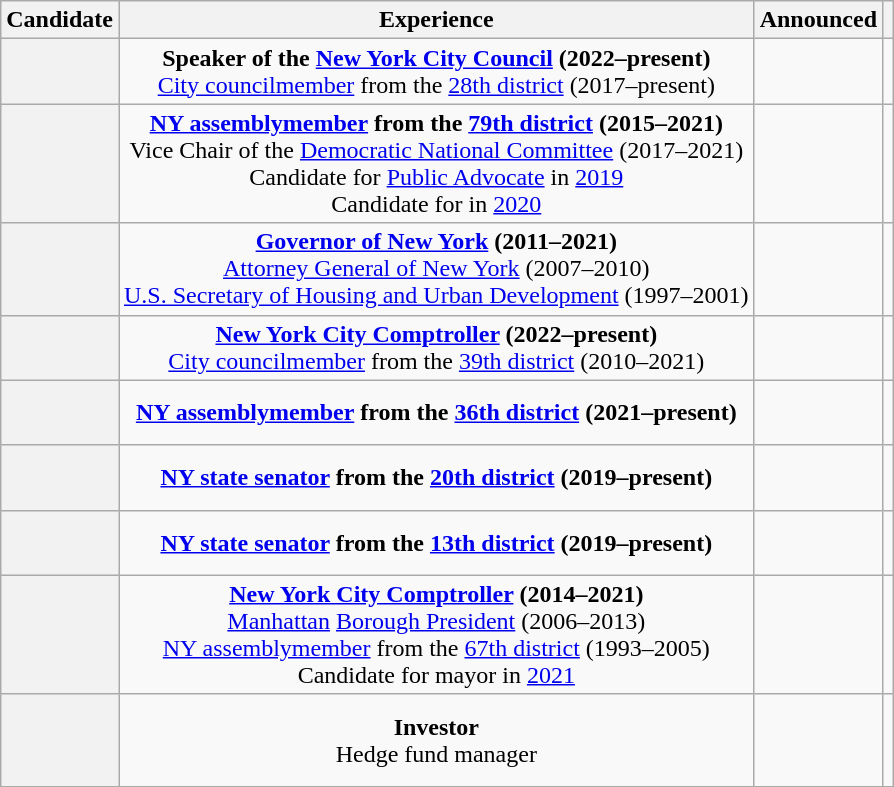<table class="wikitable sortable" style="text-align:center;">
<tr>
<th scope="col">Candidate</th>
<th scope="col">Experience</th>
<th scope="col">Announced</th>
<th scope="col" class="unsortable"></th>
</tr>
<tr>
<th><br></th>
<td><strong>Speaker of the <a href='#'>New York City Council</a> (2022–present)</strong><br><a href='#'>City councilmember</a> from the <a href='#'>28th district</a> (2017–present)</td>
<td><br><br></td>
<td></td>
</tr>
<tr>
<th><br></th>
<td><a href='#'><strong>NY assemblymember</strong></a> <strong>from the <a href='#'>79th district</a> (2015–2021)</strong><br>Vice Chair of the <a href='#'>Democratic National Committee</a> (2017–2021)<br>Candidate for <a href='#'>Public Advocate</a> in <a href='#'>2019</a><br>Candidate for  in <a href='#'>2020</a></td>
<td><br><br><br></td>
<td></td>
</tr>
<tr>
<th><br></th>
<td><strong><a href='#'>Governor of New York</a> (2011–2021)</strong><br><a href='#'>Attorney General of New York</a> (2007–2010)<br><a href='#'>U.S. Secretary of Housing and Urban Development</a> (1997–2001)</td>
<td><br><br></td>
<td></td>
</tr>
<tr>
<th scope="row"><br></th>
<td><strong><a href='#'>New York City Comptroller</a> (2022–present)</strong><br><a href='#'>City councilmember</a> from the <a href='#'>39th district</a> (2010–2021)</td>
<td><br><br></td>
<td></td>
</tr>
<tr>
<th><br></th>
<td><a href='#'><strong>NY assemblymember</strong></a> <strong>from the <a href='#'>36th district</a> (2021–present)</strong></td>
<td><br><br></td>
<td></td>
</tr>
<tr>
<th scope="row"><br></th>
<td><strong><a href='#'>NY state senator</a> from the <a href='#'>20th district</a> (2019–present)</strong></td>
<td> <br><br></td>
<td></td>
</tr>
<tr>
<th scope="row"><br></th>
<td><strong><a href='#'>NY state senator</a> from the <a href='#'>13th district</a> (2019–present)</strong></td>
<td><br><br></td>
<td></td>
</tr>
<tr>
<th scope="row"><br></th>
<td><strong><a href='#'>New York City Comptroller</a> (2014–2021)</strong><br><a href='#'>Manhattan</a> <a href='#'>Borough President</a> (2006–2013)<br><a href='#'>NY assemblymember</a> from the <a href='#'>67th district</a> (1993–2005)<br>Candidate for mayor in <a href='#'>2021</a></td>
<td><br><br></td>
<td></td>
</tr>
<tr>
<th scope="row"><br></th>
<td><strong>Investor</strong><br>Hedge fund manager</td>
<td><br><br><br></td>
<td></td>
</tr>
</table>
